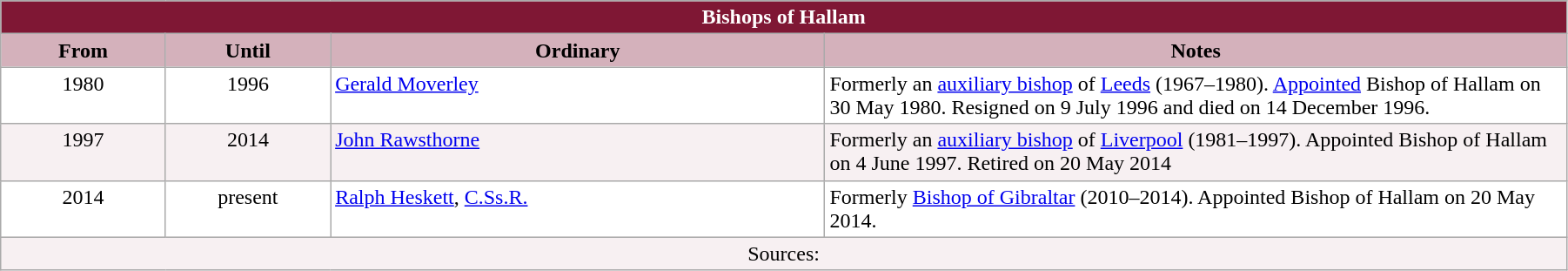<table class="wikitable" style="width:95%"; border="1">
<tr>
<th colspan="4" style="background-color: #7F1734; color: white;">Bishops of Hallam</th>
</tr>
<tr align=top>
<th style="background-color: #D4B1BB; width: 10%;">From</th>
<th style="background-color: #D4B1BB; width: 10%;">Until</th>
<th style="background-color: #D4B1BB; width: 30%;">Ordinary</th>
<th style="background-color: #D4B1BB; width: 45%;">Notes</th>
</tr>
<tr valign=top bgcolor="white">
<td align="center">1980</td>
<td align="center">1996</td>
<td><a href='#'>Gerald Moverley</a></td>
<td>Formerly an <a href='#'>auxiliary bishop</a> of <a href='#'>Leeds</a> (1967–1980). <a href='#'>Appointed</a> Bishop of Hallam on 30 May 1980. Resigned on 9 July 1996 and died on 14 December 1996.</td>
</tr>
<tr valign=top bgcolor="#F7F0F2">
<td align="center">1997</td>
<td align="center">2014</td>
<td><a href='#'>John Rawsthorne</a></td>
<td>Formerly an <a href='#'>auxiliary bishop</a> of <a href='#'>Liverpool</a> (1981–1997). Appointed Bishop of Hallam on 4 June 1997. Retired on 20 May 2014</td>
</tr>
<tr valign=top bgcolor="white">
<td align="center">2014</td>
<td align="center">present</td>
<td><a href='#'>Ralph Heskett</a>, <a href='#'>C.Ss.R.</a></td>
<td>Formerly <a href='#'>Bishop of Gibraltar</a> (2010–2014). Appointed Bishop of Hallam on 20 May 2014.</td>
</tr>
<tr valign=top bgcolor="#F7F0F2">
<td colspan=4 align=center>Sources:</td>
</tr>
</table>
